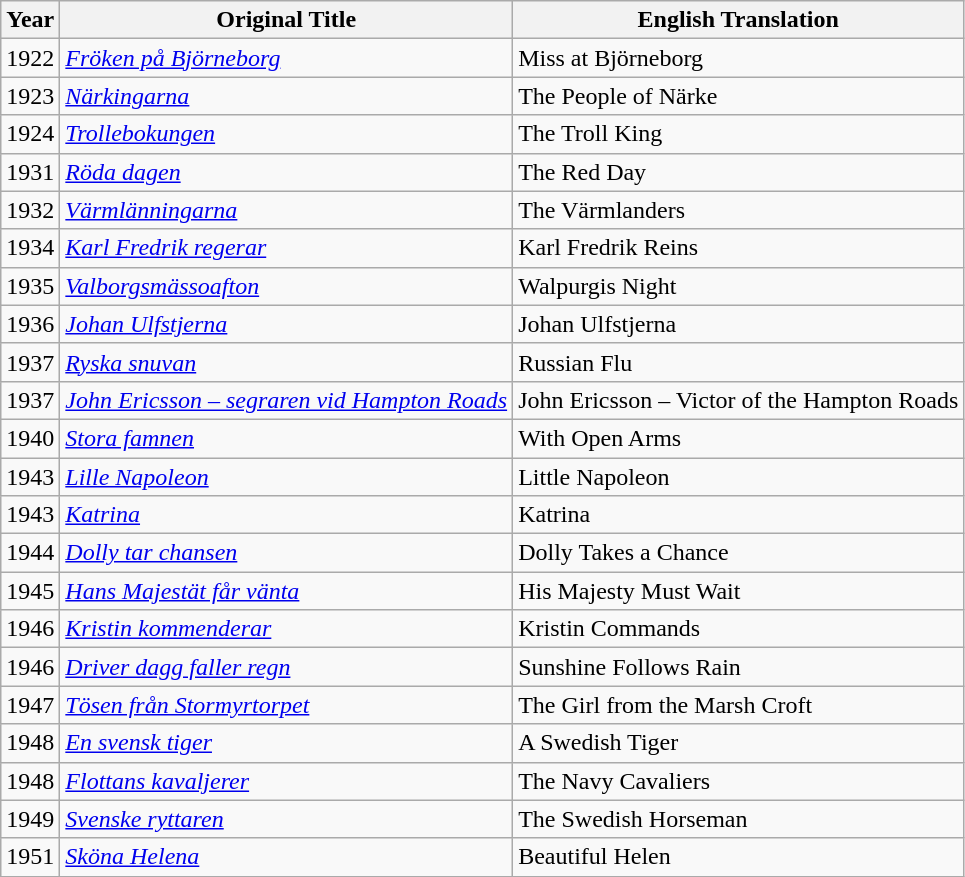<table class="wikitable">
<tr>
<th>Year</th>
<th>Original Title</th>
<th>English Translation</th>
</tr>
<tr>
<td>1922</td>
<td><em><a href='#'>Fröken på Björneborg</a></em></td>
<td>Miss at Björneborg</td>
</tr>
<tr>
<td>1923</td>
<td><em><a href='#'>Närkingarna</a></em></td>
<td>The People of Närke</td>
</tr>
<tr>
<td>1924</td>
<td><em><a href='#'>Trollebokungen</a></em></td>
<td>The Troll King</td>
</tr>
<tr>
<td>1931</td>
<td><em><a href='#'>Röda dagen</a></em></td>
<td>The Red Day</td>
</tr>
<tr>
<td>1932</td>
<td><em><a href='#'>Värmlänningarna</a></em></td>
<td>The Värmlanders</td>
</tr>
<tr>
<td>1934</td>
<td><em><a href='#'>Karl Fredrik regerar</a></em></td>
<td>Karl Fredrik Reins</td>
</tr>
<tr>
<td>1935</td>
<td><em><a href='#'>Valborgsmässoafton</a></em></td>
<td>Walpurgis Night</td>
</tr>
<tr>
<td>1936</td>
<td><em><a href='#'>Johan Ulfstjerna</a></em></td>
<td>Johan Ulfstjerna</td>
</tr>
<tr>
<td>1937</td>
<td><em><a href='#'>Ryska snuvan</a></em></td>
<td>Russian Flu</td>
</tr>
<tr>
<td>1937</td>
<td><em><a href='#'>John Ericsson – segraren vid Hampton Roads</a></em></td>
<td>John Ericsson – Victor of the Hampton Roads</td>
</tr>
<tr>
<td>1940</td>
<td><em><a href='#'>Stora famnen</a></em></td>
<td>With Open Arms</td>
</tr>
<tr>
<td>1943</td>
<td><em><a href='#'>Lille Napoleon</a></em></td>
<td>Little Napoleon</td>
</tr>
<tr>
<td>1943</td>
<td><em><a href='#'>Katrina</a></em></td>
<td>Katrina</td>
</tr>
<tr>
<td>1944</td>
<td><em><a href='#'>Dolly tar chansen</a></em></td>
<td>Dolly Takes a Chance</td>
</tr>
<tr>
<td>1945</td>
<td><em><a href='#'>Hans Majestät får vänta</a></em></td>
<td>His Majesty Must Wait</td>
</tr>
<tr>
<td>1946</td>
<td><em><a href='#'>Kristin kommenderar</a></em></td>
<td>Kristin Commands</td>
</tr>
<tr>
<td>1946</td>
<td><em><a href='#'>Driver dagg faller regn</a></em></td>
<td>Sunshine Follows Rain</td>
</tr>
<tr>
<td>1947</td>
<td><em><a href='#'>Tösen från Stormyrtorpet</a></em></td>
<td>The Girl from the Marsh Croft</td>
</tr>
<tr>
<td>1948</td>
<td><em><a href='#'>En svensk tiger</a></em></td>
<td>A Swedish Tiger</td>
</tr>
<tr>
<td>1948</td>
<td><em><a href='#'>Flottans kavaljerer</a></em></td>
<td>The Navy Cavaliers</td>
</tr>
<tr>
<td>1949</td>
<td><em><a href='#'>Svenske ryttaren</a></em></td>
<td>The Swedish Horseman</td>
</tr>
<tr>
<td>1951</td>
<td><em><a href='#'>Sköna Helena</a></em></td>
<td>Beautiful Helen</td>
</tr>
</table>
